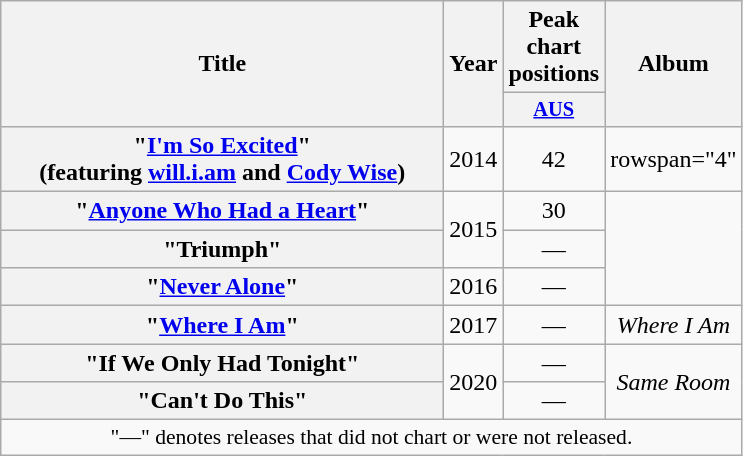<table class="wikitable plainrowheaders" style="text-align:center;">
<tr>
<th scope="col" rowspan="2" style="width:18em;">Title</th>
<th scope="col" rowspan="2" style="width:1em;">Year</th>
<th scope="col">Peak chart positions</th>
<th scope="col" rowspan="2">Album</th>
</tr>
<tr>
<th scope="col" style="width:3em;font-size:85%;"><a href='#'>AUS</a><br></th>
</tr>
<tr>
<th scope="row">"<a href='#'>I'm So Excited</a>"<br><span>(featuring <a href='#'>will.i.am</a> and <a href='#'>Cody Wise</a>)</span></th>
<td>2014</td>
<td>42</td>
<td>rowspan="4" </td>
</tr>
<tr>
<th scope="row">"<a href='#'>Anyone Who Had a Heart</a>" </th>
<td rowspan="2">2015</td>
<td>30</td>
</tr>
<tr>
<th scope="row">"Triumph"</th>
<td>—</td>
</tr>
<tr>
<th scope="row">"<a href='#'>Never Alone</a>"</th>
<td>2016</td>
<td>—</td>
</tr>
<tr>
<th scope="row">"<a href='#'>Where I Am</a>"</th>
<td>2017</td>
<td>—</td>
<td><em>Where I Am</em></td>
</tr>
<tr>
<th scope="row">"If We Only Had Tonight"</th>
<td rowspan="2">2020</td>
<td>—</td>
<td rowspan="2"><em>Same Room</em></td>
</tr>
<tr>
<th scope="row">"Can't Do This"</th>
<td>—</td>
</tr>
<tr>
<td colspan="20" align="center" style="font-size:90%">"—" denotes releases that did not chart or were not released.</td>
</tr>
</table>
